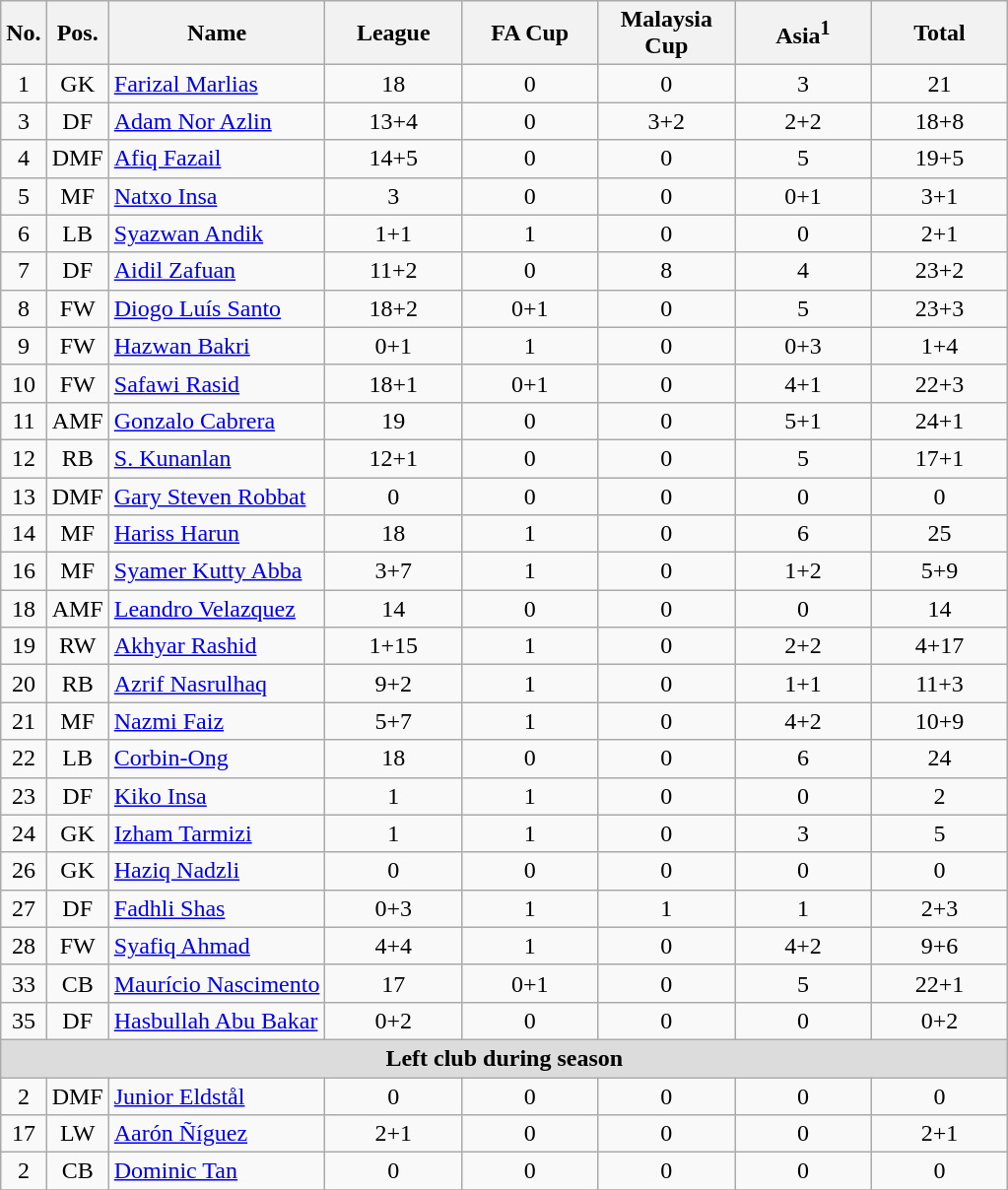<table class="wikitable" style="text-align:center">
<tr>
<th>No.</th>
<th>Pos.</th>
<th>Name</th>
<th style="width:85px;">League</th>
<th style="width:85px;">FA Cup</th>
<th style="width:85px;">Malaysia Cup</th>
<th style="width:85px;">Asia<sup>1</sup></th>
<th style="width:85px;">Total</th>
</tr>
<tr>
<td style="text-align:center;">1</td>
<td style="text-align:center;">GK</td>
<td align="left"> <a href='#'>Farizal Marlias</a></td>
<td>18</td>
<td>0</td>
<td>0</td>
<td>3</td>
<td>21</td>
</tr>
<tr>
<td style="text-align:center;">3</td>
<td style="text-align:center;">DF</td>
<td align="left"> <a href='#'>Adam Nor Azlin</a></td>
<td>13+4</td>
<td>0</td>
<td>3+2</td>
<td>2+2</td>
<td>18+8</td>
</tr>
<tr>
<td style="text-align:center;">4</td>
<td style="text-align:center;">DMF</td>
<td align="left"> <a href='#'>Afiq Fazail</a></td>
<td>14+5</td>
<td>0</td>
<td>0</td>
<td>5</td>
<td>19+5</td>
</tr>
<tr>
<td style="text-align:center;">5</td>
<td style="text-align:center;">MF</td>
<td align="left"> <a href='#'>Natxo Insa</a></td>
<td>3</td>
<td>0</td>
<td>0</td>
<td>0+1</td>
<td>3+1</td>
</tr>
<tr>
<td style="text-align:center;">6</td>
<td style="text-align:center;">LB</td>
<td align="left"> <a href='#'>Syazwan Andik</a></td>
<td>1+1</td>
<td>1</td>
<td>0</td>
<td>0</td>
<td>2+1</td>
</tr>
<tr>
<td style="text-align:center;">7</td>
<td style="text-align:center;">DF</td>
<td align="left"> <a href='#'>Aidil Zafuan</a></td>
<td>11+2</td>
<td>0</td>
<td>8</td>
<td>4</td>
<td>23+2</td>
</tr>
<tr>
<td style="text-align:center;">8</td>
<td style="text-align:center;">FW</td>
<td align="left"> <a href='#'>Diogo Luís Santo</a></td>
<td>18+2</td>
<td>0+1</td>
<td>0</td>
<td>5</td>
<td>23+3</td>
</tr>
<tr>
<td style="text-align:center;">9</td>
<td style="text-align:center;">FW</td>
<td align="left"> <a href='#'>Hazwan Bakri</a></td>
<td>0+1</td>
<td>1</td>
<td>0</td>
<td>0+3</td>
<td>1+4</td>
</tr>
<tr>
<td style="text-align:center;">10</td>
<td style="text-align:center;">FW</td>
<td align="left"> <a href='#'>Safawi Rasid</a></td>
<td>18+1</td>
<td>0+1</td>
<td>0</td>
<td>4+1</td>
<td>22+3</td>
</tr>
<tr>
<td style="text-align:center;">11</td>
<td style="text-align:center;">AMF</td>
<td align="left"> <a href='#'>Gonzalo Cabrera</a></td>
<td>19</td>
<td>0</td>
<td>0</td>
<td>5+1</td>
<td>24+1</td>
</tr>
<tr>
<td style="text-align:center;">12</td>
<td style="text-align:center;">RB</td>
<td align="left"> <a href='#'>S. Kunanlan</a></td>
<td>12+1</td>
<td>0</td>
<td>0</td>
<td>5</td>
<td>17+1</td>
</tr>
<tr>
<td style="text-align:center;">13</td>
<td style="text-align:center;">DMF</td>
<td align="left"> <a href='#'>Gary Steven Robbat</a></td>
<td>0</td>
<td>0</td>
<td>0</td>
<td>0</td>
<td>0</td>
</tr>
<tr>
<td style="text-align:center;">14</td>
<td style="text-align:center;">MF</td>
<td align="left"> <a href='#'>Hariss Harun</a></td>
<td>18</td>
<td>1</td>
<td>0</td>
<td>6</td>
<td>25</td>
</tr>
<tr>
<td style="text-align:center;">16</td>
<td style="text-align:center;">MF</td>
<td align="left"> <a href='#'>Syamer Kutty Abba</a></td>
<td>3+7</td>
<td>1</td>
<td>0</td>
<td>1+2</td>
<td>5+9</td>
</tr>
<tr>
<td style="text-align:center;">18</td>
<td style="text-align:center;">AMF</td>
<td align="left"> <a href='#'>Leandro Velazquez</a></td>
<td>14</td>
<td>0</td>
<td>0</td>
<td>0</td>
<td>14</td>
</tr>
<tr>
<td style="text-align:center;">19</td>
<td style="text-align:center;">RW</td>
<td align="left"> <a href='#'>Akhyar Rashid</a></td>
<td>1+15</td>
<td>1</td>
<td>0</td>
<td>2+2</td>
<td>4+17</td>
</tr>
<tr>
<td style="text-align:center;">20</td>
<td style="text-align:center;">RB</td>
<td align="left"> <a href='#'>Azrif Nasrulhaq</a></td>
<td>9+2</td>
<td>1</td>
<td>0</td>
<td>1+1</td>
<td>11+3</td>
</tr>
<tr>
<td style="text-align:center;">21</td>
<td style="text-align:center;">MF</td>
<td align="left"> <a href='#'>Nazmi Faiz</a></td>
<td>5+7</td>
<td>1</td>
<td>0</td>
<td>4+2</td>
<td>10+9</td>
</tr>
<tr>
<td style="text-align:center;">22</td>
<td style="text-align:center;">LB</td>
<td align="left"> <a href='#'>Corbin-Ong</a></td>
<td>18</td>
<td>0</td>
<td>0</td>
<td>6</td>
<td>24</td>
</tr>
<tr>
<td style="text-align:center;">23</td>
<td style="text-align:center;">DF</td>
<td align="left"> <a href='#'>Kiko Insa</a></td>
<td>1</td>
<td>1</td>
<td>0</td>
<td>0</td>
<td>2</td>
</tr>
<tr>
<td style="text-align:center;">24</td>
<td style="text-align:center;">GK</td>
<td align="left"> <a href='#'>Izham Tarmizi</a></td>
<td>1</td>
<td>1</td>
<td>0</td>
<td>3</td>
<td>5</td>
</tr>
<tr>
<td style="text-align:center;">26</td>
<td style="text-align:center;">GK</td>
<td align="left"> <a href='#'>Haziq Nadzli</a></td>
<td>0</td>
<td>0</td>
<td>0</td>
<td>0</td>
<td>0</td>
</tr>
<tr>
<td style="text-align:center;">27</td>
<td style="text-align:center;">DF</td>
<td align="left"> <a href='#'>Fadhli Shas</a></td>
<td>0+3</td>
<td>1</td>
<td>1</td>
<td>1</td>
<td>2+3</td>
</tr>
<tr>
<td style="text-align:center;">28</td>
<td style="text-align:center;">FW</td>
<td align="left"> <a href='#'>Syafiq Ahmad</a></td>
<td>4+4</td>
<td>1</td>
<td>0</td>
<td>4+2</td>
<td>9+6</td>
</tr>
<tr>
<td style="text-align:center;">33</td>
<td style="text-align:center;">CB</td>
<td align="left"> <a href='#'>Maurício Nascimento</a></td>
<td>17</td>
<td>0+1</td>
<td>0</td>
<td>5</td>
<td>22+1</td>
</tr>
<tr>
<td style="text-align:center;">35</td>
<td style="text-align:center;">DF</td>
<td align="left"> <a href='#'>Hasbullah Abu Bakar</a></td>
<td>0+2</td>
<td>0</td>
<td>0</td>
<td>0</td>
<td>0+2</td>
</tr>
<tr>
<th colspan="15" style="background:#dcdcdc; text-align:center;">Left club during season</th>
</tr>
<tr>
<td style="text-align:center;">2</td>
<td style="text-align:center;">DMF</td>
<td align="left"> <a href='#'>Junior Eldstål</a></td>
<td>0</td>
<td>0</td>
<td>0</td>
<td>0</td>
<td>0</td>
</tr>
<tr>
<td style="text-align:center;">17</td>
<td style="text-align:center;">LW</td>
<td align="left"> <a href='#'>Aarón Ñíguez</a></td>
<td>2+1</td>
<td>0</td>
<td>0</td>
<td>0</td>
<td>2+1</td>
</tr>
<tr>
<td style="text-align:center;">2</td>
<td style="text-align:center;">CB</td>
<td align="left"> <a href='#'>Dominic Tan</a></td>
<td>0</td>
<td>0</td>
<td>0</td>
<td>0</td>
<td>0</td>
</tr>
<tr>
</tr>
</table>
